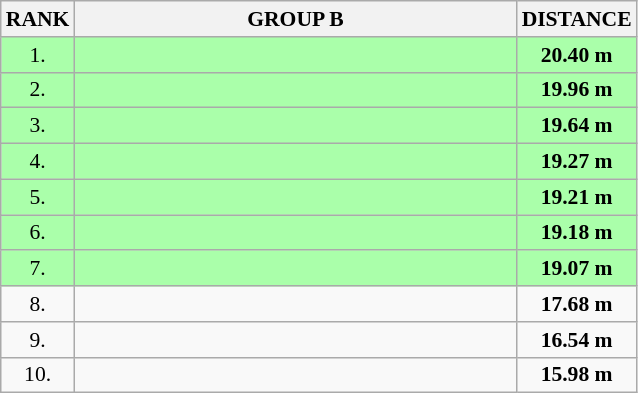<table class="wikitable" style="border-collapse: collapse; font-size: 90%;">
<tr>
<th>RANK</th>
<th style="width: 20em">GROUP B</th>
<th style="width: 5em">DISTANCE</th>
</tr>
<tr bgcolor=#AAFFAA>
<td align="center">1.</td>
<td></td>
<td align="center"><strong>20.40 m </strong></td>
</tr>
<tr bgcolor=#AAFFAA>
<td align="center">2.</td>
<td></td>
<td align="center"><strong>19.96 m </strong></td>
</tr>
<tr bgcolor=#AAFFAA>
<td align="center">3.</td>
<td></td>
<td align="center"><strong>19.64 m </strong></td>
</tr>
<tr bgcolor=#AAFFAA>
<td align="center">4.</td>
<td></td>
<td align="center"><strong>19.27 m </strong></td>
</tr>
<tr bgcolor=#AAFFAA>
<td align="center">5.</td>
<td></td>
<td align="center"><strong>19.21 m </strong></td>
</tr>
<tr bgcolor=#AAFFAA>
<td align="center">6.</td>
<td></td>
<td align="center"><strong>19.18 m </strong></td>
</tr>
<tr bgcolor=#AAFFAA>
<td align="center">7.</td>
<td></td>
<td align="center"><strong>19.07 m </strong></td>
</tr>
<tr>
<td align="center">8.</td>
<td></td>
<td align="center"><strong>17.68 m </strong></td>
</tr>
<tr>
<td align="center">9.</td>
<td></td>
<td align="center"><strong>16.54 m </strong></td>
</tr>
<tr>
<td align="center">10.</td>
<td></td>
<td align="center"><strong>15.98 m </strong></td>
</tr>
</table>
